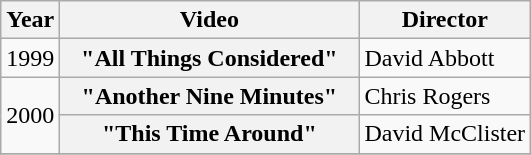<table class="wikitable plainrowheaders">
<tr>
<th>Year</th>
<th style="width:12em;">Video</th>
<th>Director</th>
</tr>
<tr>
<td>1999</td>
<th scope="row">"All Things Considered"</th>
<td>David Abbott</td>
</tr>
<tr>
<td rowspan="2">2000</td>
<th scope="row">"Another Nine Minutes"</th>
<td>Chris Rogers</td>
</tr>
<tr>
<th scope="row">"This Time Around"</th>
<td>David McClister</td>
</tr>
<tr>
</tr>
</table>
